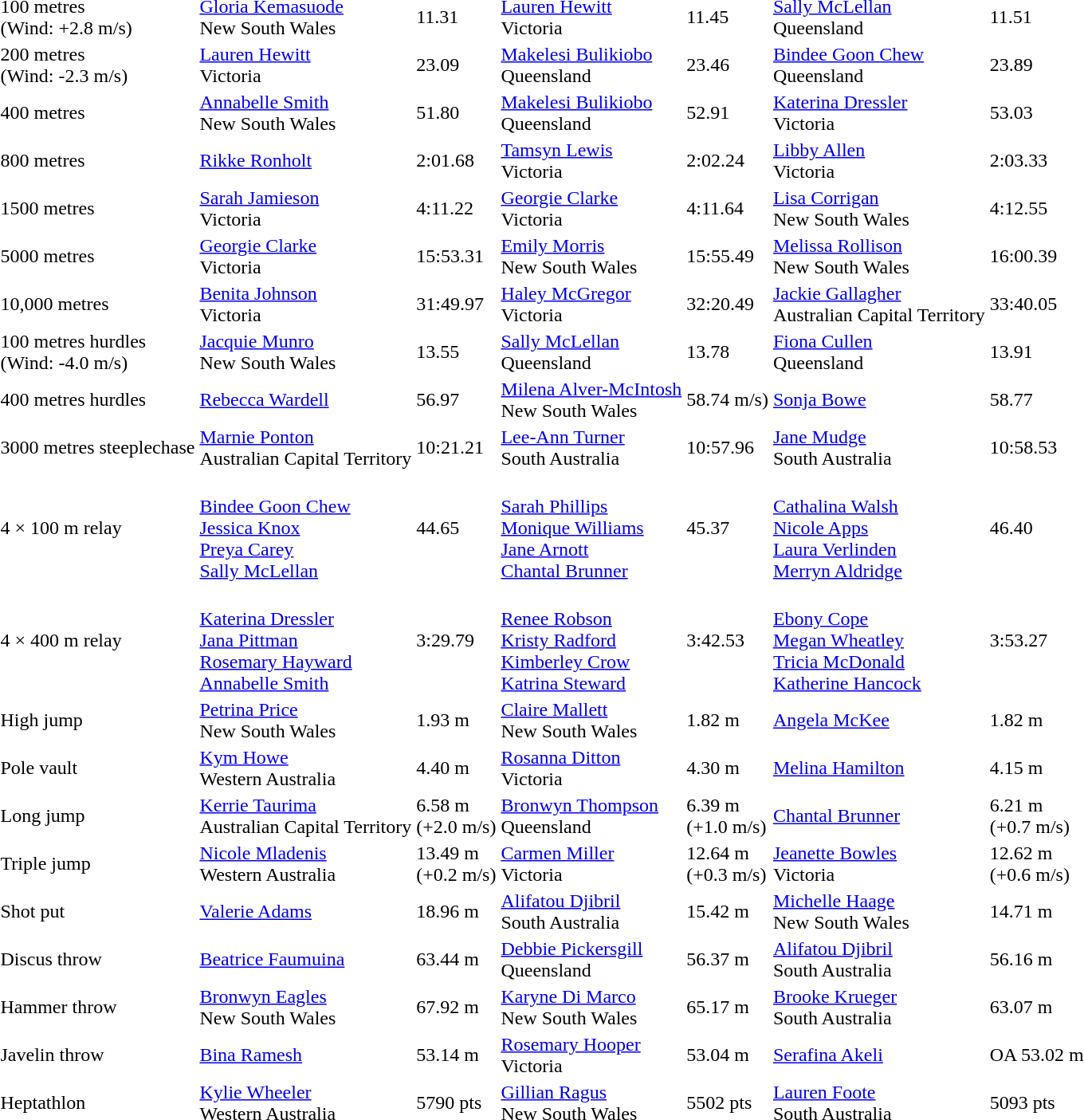<table>
<tr>
<td>100 metres<br>(Wind: +2.8 m/s)</td>
<td><a href='#'>Gloria Kemasuode</a><br>New South Wales</td>
<td>11.31</td>
<td><a href='#'>Lauren Hewitt</a><br>Victoria</td>
<td>11.45</td>
<td><a href='#'>Sally McLellan</a><br>Queensland</td>
<td>11.51</td>
</tr>
<tr>
<td>200 metres<br>(Wind: -2.3 m/s)</td>
<td><a href='#'>Lauren Hewitt</a><br>Victoria</td>
<td>23.09</td>
<td><a href='#'>Makelesi Bulikiobo</a><br>Queensland</td>
<td>23.46</td>
<td><a href='#'>Bindee Goon Chew</a><br>Queensland</td>
<td>23.89</td>
</tr>
<tr>
<td>400 metres</td>
<td><a href='#'>Annabelle Smith</a><br>New South Wales</td>
<td>51.80</td>
<td><a href='#'>Makelesi Bulikiobo</a><br>Queensland</td>
<td>52.91</td>
<td><a href='#'>Katerina Dressler</a><br>Victoria</td>
<td>53.03</td>
</tr>
<tr>
<td>800 metres</td>
<td><a href='#'>Rikke Ronholt</a><br></td>
<td>2:01.68</td>
<td><a href='#'>Tamsyn Lewis</a><br>Victoria</td>
<td>2:02.24</td>
<td><a href='#'>Libby Allen</a><br>Victoria</td>
<td>2:03.33</td>
</tr>
<tr>
<td>1500 metres</td>
<td><a href='#'>Sarah Jamieson</a><br>Victoria</td>
<td>4:11.22</td>
<td><a href='#'>Georgie Clarke</a><br>Victoria</td>
<td>4:11.64</td>
<td><a href='#'>Lisa Corrigan</a><br>New South Wales</td>
<td>4:12.55</td>
</tr>
<tr>
<td>5000 metres</td>
<td><a href='#'>Georgie Clarke</a><br>Victoria</td>
<td>15:53.31</td>
<td><a href='#'>Emily Morris</a><br>New South Wales</td>
<td>15:55.49</td>
<td><a href='#'>Melissa Rollison</a><br>New South Wales</td>
<td>16:00.39</td>
</tr>
<tr>
<td>10,000 metres</td>
<td><a href='#'>Benita Johnson</a><br>Victoria</td>
<td>31:49.97</td>
<td><a href='#'>Haley McGregor</a><br>Victoria</td>
<td>32:20.49</td>
<td><a href='#'>Jackie Gallagher</a><br>Australian Capital Territory</td>
<td>33:40.05</td>
</tr>
<tr>
<td>100 metres hurdles<br>(Wind: -4.0 m/s)</td>
<td><a href='#'>Jacquie Munro</a><br>New South Wales</td>
<td>13.55</td>
<td><a href='#'>Sally McLellan</a><br>Queensland</td>
<td>13.78</td>
<td><a href='#'>Fiona Cullen</a><br>Queensland</td>
<td>13.91</td>
</tr>
<tr>
<td>400 metres hurdles</td>
<td><a href='#'>Rebecca Wardell</a><br></td>
<td>56.97</td>
<td><a href='#'>Milena Alver-McIntosh</a><br>New South Wales</td>
<td>58.74 m/s)</td>
<td><a href='#'>Sonja Bowe</a><br></td>
<td>58.77</td>
</tr>
<tr>
<td>3000 metres steeplechase</td>
<td><a href='#'>Marnie Ponton</a><br>Australian Capital Territory</td>
<td>10:21.21</td>
<td><a href='#'>Lee-Ann Turner</a><br>South Australia</td>
<td>10:57.96</td>
<td><a href='#'>Jane Mudge</a><br>South Australia</td>
<td>10:58.53</td>
</tr>
<tr>
<td>4 × 100 m relay</td>
<td><br><a href='#'>Bindee Goon Chew</a><br><a href='#'>Jessica Knox</a><br><a href='#'>Preya Carey</a><br><a href='#'>Sally McLellan</a></td>
<td>44.65</td>
<td><br><a href='#'>Sarah Phillips</a><br><a href='#'>Monique Williams</a><br><a href='#'>Jane Arnott</a><br><a href='#'>Chantal Brunner</a></td>
<td>45.37</td>
<td><br><a href='#'>Cathalina Walsh</a><br><a href='#'>Nicole Apps</a><br><a href='#'>Laura Verlinden</a><br><a href='#'>Merryn Aldridge</a></td>
<td>46.40</td>
</tr>
<tr>
<td>4 × 400 m relay</td>
<td><br><a href='#'>Katerina Dressler</a><br><a href='#'>Jana Pittman</a><br><a href='#'>Rosemary Hayward</a><br><a href='#'>Annabelle Smith</a></td>
<td>3:29.79</td>
<td><br><a href='#'>Renee Robson</a><br><a href='#'>Kristy Radford</a><br><a href='#'>Kimberley Crow</a><br><a href='#'>Katrina Steward</a></td>
<td>3:42.53</td>
<td><br><a href='#'>Ebony Cope</a><br><a href='#'>Megan Wheatley</a><br><a href='#'>Tricia McDonald</a><br><a href='#'>Katherine Hancock</a></td>
<td>3:53.27</td>
</tr>
<tr>
<td>High jump</td>
<td><a href='#'>Petrina Price</a><br>New South Wales</td>
<td>1.93 m</td>
<td><a href='#'>Claire Mallett</a><br>New South Wales</td>
<td>1.82 m</td>
<td><a href='#'>Angela McKee</a><br></td>
<td>1.82 m</td>
</tr>
<tr>
<td>Pole vault</td>
<td><a href='#'>Kym Howe</a><br>Western Australia</td>
<td>4.40 m</td>
<td><a href='#'>Rosanna Ditton</a><br>Victoria</td>
<td>4.30 m</td>
<td><a href='#'>Melina Hamilton</a><br></td>
<td>4.15 m</td>
</tr>
<tr>
<td>Long jump</td>
<td><a href='#'>Kerrie Taurima</a><br>Australian Capital Territory</td>
<td>6.58 m <br>(+2.0 m/s)</td>
<td><a href='#'>Bronwyn Thompson</a><br>Queensland</td>
<td>6.39 m <br>(+1.0 m/s)</td>
<td><a href='#'>Chantal Brunner</a><br></td>
<td>6.21 m <br>(+0.7 m/s)</td>
</tr>
<tr>
<td>Triple jump</td>
<td><a href='#'>Nicole Mladenis</a><br>Western Australia</td>
<td>13.49 m <br>(+0.2 m/s)</td>
<td><a href='#'>Carmen Miller</a><br>Victoria</td>
<td>12.64 m <br>(+0.3 m/s)</td>
<td><a href='#'>Jeanette Bowles</a><br>Victoria</td>
<td>12.62 m <br>(+0.6 m/s)</td>
</tr>
<tr>
<td>Shot put</td>
<td><a href='#'>Valerie Adams</a><br></td>
<td>18.96 m</td>
<td><a href='#'>Alifatou Djibril</a><br>South Australia</td>
<td>15.42 m</td>
<td><a href='#'>Michelle Haage</a><br>New South Wales</td>
<td>14.71 m</td>
</tr>
<tr>
<td>Discus throw</td>
<td><a href='#'>Beatrice Faumuina</a><br></td>
<td>63.44 m</td>
<td><a href='#'>Debbie Pickersgill</a><br>Queensland</td>
<td>56.37 m</td>
<td><a href='#'>Alifatou Djibril</a><br>South Australia</td>
<td>56.16 m</td>
</tr>
<tr>
<td>Hammer throw</td>
<td><a href='#'>Bronwyn Eagles</a><br>New South Wales</td>
<td>67.92 m</td>
<td><a href='#'>Karyne Di Marco</a><br>New South Wales</td>
<td>65.17 m</td>
<td><a href='#'>Brooke Krueger</a><br>South Australia</td>
<td>63.07 m</td>
</tr>
<tr>
<td>Javelin throw</td>
<td><a href='#'>Bina Ramesh</a><br></td>
<td>53.14 m</td>
<td><a href='#'>Rosemary Hooper</a><br>Victoria</td>
<td>53.04 m</td>
<td><a href='#'>Serafina Akeli</a><br></td>
<td>OA 53.02 m</td>
</tr>
<tr>
<td>Heptathlon</td>
<td><a href='#'>Kylie Wheeler</a><br>Western Australia</td>
<td>5790 pts</td>
<td><a href='#'>Gillian Ragus</a><br>New South Wales</td>
<td>5502 pts</td>
<td><a href='#'>Lauren Foote</a><br>South Australia</td>
<td>5093 pts</td>
</tr>
<tr>
</tr>
</table>
